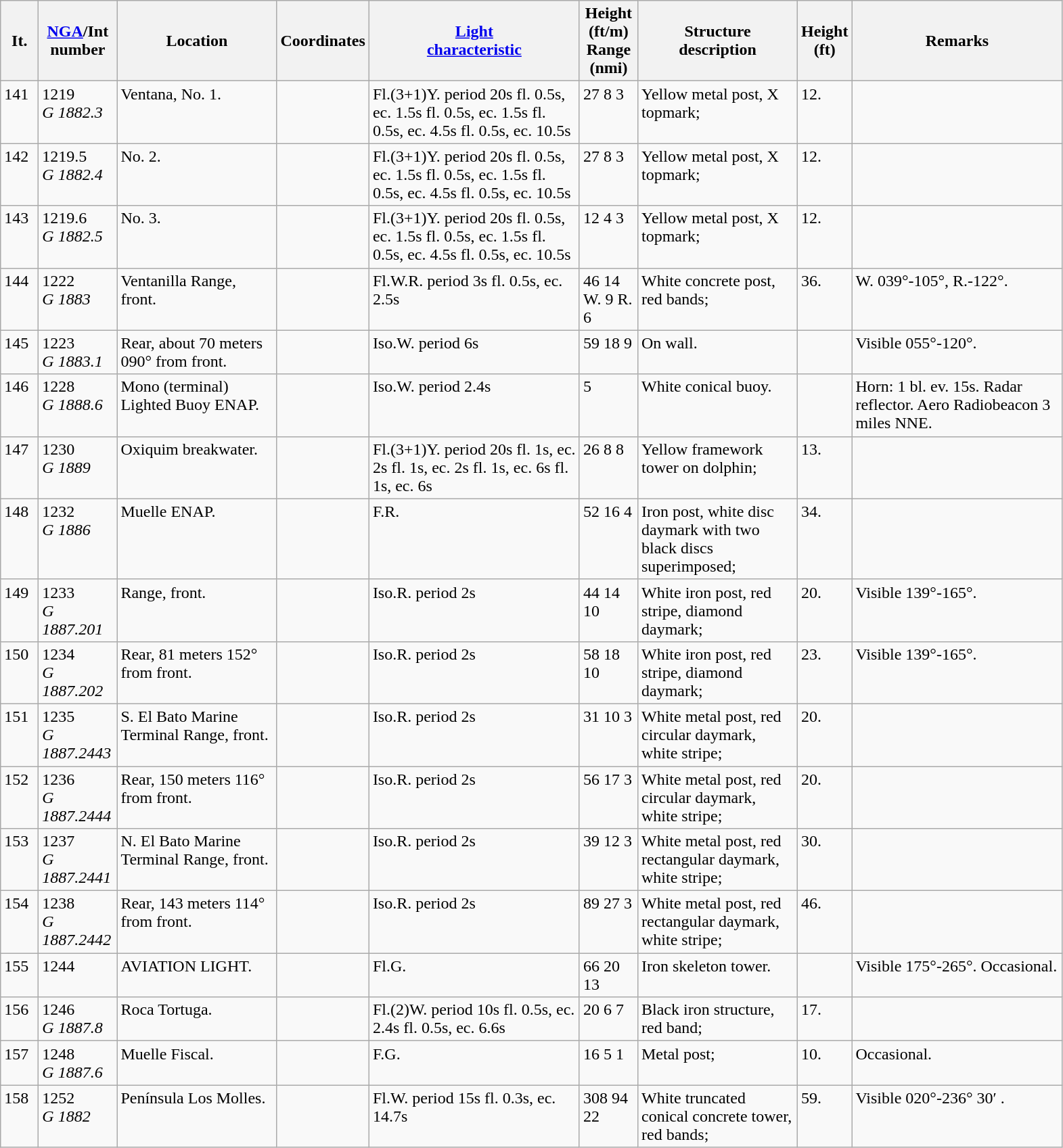<table class="wikitable">
<tr>
<th width="30">It.</th>
<th width="70"><a href='#'>NGA</a>/Int<br>number</th>
<th width="150">Location</th>
<th width="80">Coordinates</th>
<th width="200"><a href='#'>Light<br>characteristic</a></th>
<th width="50">Height (ft/m)<br>Range (nmi)</th>
<th width="150">Structure<br>description</th>
<th width="30">Height (ft)</th>
<th width="200">Remarks</th>
</tr>
<tr valign="top">
<td>141</td>
<td>1219<br><em>G 1882.3</em></td>
<td>Ventana, No. 1.</td>
<td></td>
<td>Fl.(3+1)Y. period 20s fl. 0.5s, ec. 1.5s fl. 0.5s, ec. 1.5s fl. 0.5s, ec. 4.5s fl. 0.5s, ec. 10.5s</td>
<td>27 8 3</td>
<td>Yellow metal post, X topmark;</td>
<td>12.</td>
<td></td>
</tr>
<tr valign="top">
<td>142</td>
<td>1219.5<br><em>G 1882.4</em></td>
<td>No. 2.</td>
<td></td>
<td>Fl.(3+1)Y. period 20s fl. 0.5s, ec. 1.5s fl. 0.5s, ec. 1.5s fl. 0.5s, ec. 4.5s fl. 0.5s, ec. 10.5s</td>
<td>27 8 3</td>
<td>Yellow metal post, X topmark;</td>
<td>12.</td>
<td></td>
</tr>
<tr valign="top">
<td>143</td>
<td>1219.6<br><em>G 1882.5</em></td>
<td>No. 3.</td>
<td></td>
<td>Fl.(3+1)Y. period 20s fl. 0.5s, ec. 1.5s fl. 0.5s, ec. 1.5s fl. 0.5s, ec. 4.5s fl. 0.5s, ec. 10.5s</td>
<td>12 4 3</td>
<td>Yellow metal post, X topmark;</td>
<td>12.</td>
<td></td>
</tr>
<tr valign="top">
<td>144</td>
<td>1222<br><em>G 1883</em></td>
<td>Ventanilla Range, front.</td>
<td></td>
<td>Fl.W.R. period 3s fl. 0.5s, ec. 2.5s</td>
<td>46 14 W. 9 R. 6</td>
<td>White concrete post, red bands;</td>
<td>36.</td>
<td>W. 039°-105°, R.-122°.</td>
</tr>
<tr valign="top">
<td>145</td>
<td>1223<br><em>G 1883.1</em></td>
<td>Rear, about 70 meters 090° from front.</td>
<td></td>
<td>Iso.W. period 6s</td>
<td>59 18 9</td>
<td>On wall.</td>
<td></td>
<td>Visible 055°-120°.</td>
</tr>
<tr valign="top">
<td>146</td>
<td>1228<br><em>G 1888.6</em></td>
<td>Mono (terminal) Lighted Buoy  ENAP.</td>
<td></td>
<td>Iso.W. period 2.4s</td>
<td>5</td>
<td>White conical buoy.</td>
<td></td>
<td>Horn:  1 bl. ev. 15s. Radar reflector.  Aero Radiobeacon 3 miles  NNE.</td>
</tr>
<tr valign="top">
<td>147</td>
<td>1230<br><em>G 1889</em></td>
<td>Oxiquim breakwater.</td>
<td></td>
<td>Fl.(3+1)Y. period 20s fl. 1s, ec. 2s fl. 1s, ec. 2s fl. 1s, ec. 6s fl. 1s, ec. 6s</td>
<td>26 8 8</td>
<td>Yellow framework tower on  dolphin;</td>
<td>13.</td>
<td></td>
</tr>
<tr valign="top">
<td>148</td>
<td>1232<br><em>G 1886</em></td>
<td>Muelle ENAP.</td>
<td></td>
<td>F.R.</td>
<td>52 16 4</td>
<td>Iron post, white disc daymark  with two black discs  superimposed;</td>
<td>34.</td>
<td></td>
</tr>
<tr valign="top">
<td>149</td>
<td>1233<br><em>G 1887.201</em></td>
<td>Range, front.</td>
<td></td>
<td>Iso.R. period 2s</td>
<td>44 14 10</td>
<td>White iron post, red stripe,  diamond daymark;</td>
<td>20.</td>
<td>Visible 139°-165°.</td>
</tr>
<tr valign="top">
<td>150</td>
<td>1234<br><em>G 1887.202</em></td>
<td>Rear, 81 meters 152° from  front.</td>
<td></td>
<td>Iso.R. period 2s</td>
<td>58 18 10</td>
<td>White iron post, red stripe,  diamond daymark;</td>
<td>23.</td>
<td>Visible 139°-165°.</td>
</tr>
<tr valign="top">
<td>151</td>
<td>1235<br><em>G 1887.2443</em></td>
<td>S. El Bato Marine Terminal  Range, front.</td>
<td></td>
<td>Iso.R. period 2s</td>
<td>31 10 3</td>
<td>White metal post, red circular  daymark, white stripe;</td>
<td>20.</td>
<td></td>
</tr>
<tr valign="top">
<td>152</td>
<td>1236<br><em>G 1887.2444</em></td>
<td>Rear, 150 meters 116° from  front.</td>
<td></td>
<td>Iso.R. period 2s</td>
<td>56 17 3</td>
<td>White metal post, red circular  daymark, white stripe;</td>
<td>20.</td>
<td></td>
</tr>
<tr valign="top">
<td>153</td>
<td>1237<br><em>G 1887.2441</em></td>
<td>N. El Bato Marine Terminal  Range, front.</td>
<td></td>
<td>Iso.R. period 2s</td>
<td>39 12 3</td>
<td>White metal post, red  rectangular daymark, white  stripe;</td>
<td>30.</td>
<td></td>
</tr>
<tr valign="top">
<td>154</td>
<td>1238<br><em>G 1887.2442</em></td>
<td>Rear, 143 meters 114° from  front.</td>
<td></td>
<td>Iso.R. period 2s</td>
<td>89 27 3</td>
<td>White metal post, red  rectangular daymark, white  stripe;</td>
<td>46.</td>
<td></td>
</tr>
<tr valign="top">
<td>155</td>
<td>1244</td>
<td>AVIATION LIGHT.</td>
<td></td>
<td>Fl.G.</td>
<td>66 20 13</td>
<td>Iron skeleton tower.</td>
<td></td>
<td>Visible 175°-265°. Occasional.</td>
</tr>
<tr valign="top">
<td>156</td>
<td>1246<br><em>G 1887.8</em></td>
<td>Roca Tortuga.</td>
<td></td>
<td>Fl.(2)W. period 10s fl. 0.5s, ec. 2.4s fl. 0.5s, ec. 6.6s</td>
<td>20 6 7</td>
<td>Black iron structure, red band;</td>
<td>17.</td>
<td></td>
</tr>
<tr valign="top">
<td>157</td>
<td>1248<br><em>G 1887.6</em></td>
<td>Muelle Fiscal.</td>
<td></td>
<td>F.G.</td>
<td>16 5 1</td>
<td>Metal post;</td>
<td>10.</td>
<td>Occasional.</td>
</tr>
<tr valign="top">
<td>158</td>
<td>1252<br><em>G 1882</em></td>
<td>Península Los Molles.</td>
<td></td>
<td>Fl.W. period 15s fl. 0.3s, ec. 14.7s</td>
<td>308 94 22</td>
<td>White truncated conical concrete  tower, red bands;</td>
<td>59.</td>
<td>Visible 020°-236° 30′ .</td>
</tr>
</table>
